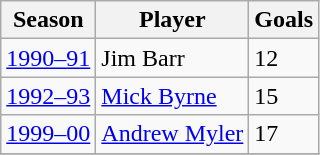<table class="wikitable">
<tr>
<th>Season</th>
<th>Player</th>
<th>Goals</th>
</tr>
<tr>
<td><a href='#'>1990–91</a></td>
<td> Jim Barr</td>
<td>12</td>
</tr>
<tr>
<td><a href='#'>1992–93</a></td>
<td> <a href='#'>Mick Byrne</a></td>
<td>15</td>
</tr>
<tr>
<td><a href='#'>1999–00</a></td>
<td> <a href='#'>Andrew Myler</a></td>
<td>17</td>
</tr>
<tr>
</tr>
</table>
